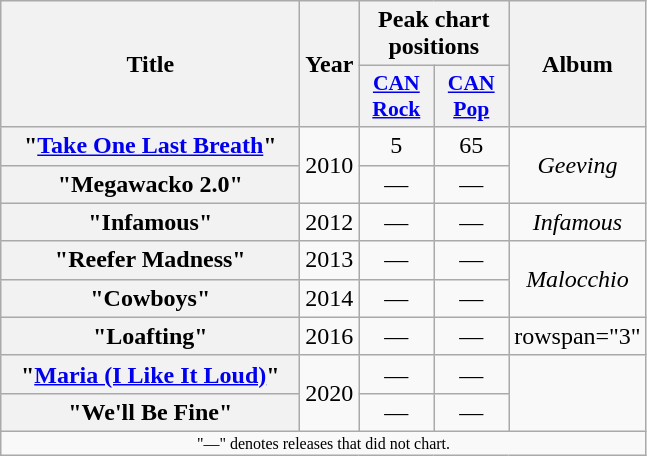<table class="wikitable plainrowheaders" style="text-align:center;" border="1">
<tr>
<th rowspan="2" style="width:12em;">Title</th>
<th rowspan="2">Year</th>
<th colspan="2">Peak chart positions</th>
<th rowspan="2">Album</th>
</tr>
<tr>
<th scope="col" style="width:3em;font-size:90%;"><a href='#'>CAN Rock</a><br></th>
<th scope="col" style="width:3em;font-size:90%;"><a href='#'>CAN<br>Pop</a><br></th>
</tr>
<tr>
<th scope="row">"<a href='#'>Take One Last Breath</a>"</th>
<td rowspan="2">2010</td>
<td>5</td>
<td>65</td>
<td rowspan="2"><em>Geeving</em></td>
</tr>
<tr>
<th scope="row">"Megawacko 2.0"</th>
<td>—</td>
<td>—</td>
</tr>
<tr>
<th scope="row">"Infamous"</th>
<td>2012</td>
<td>—</td>
<td>—</td>
<td><em>Infamous</em></td>
</tr>
<tr>
<th scope="row">"Reefer Madness"</th>
<td>2013</td>
<td>—</td>
<td>—</td>
<td rowspan="2"><em>Malocchio</em></td>
</tr>
<tr>
<th scope="row">"Cowboys"</th>
<td>2014</td>
<td>—</td>
<td>—</td>
</tr>
<tr>
<th scope="row">"Loafting"</th>
<td>2016</td>
<td>—</td>
<td>—</td>
<td>rowspan="3" </td>
</tr>
<tr>
<th scope="row">"<a href='#'>Maria (I Like It Loud)</a>"</th>
<td rowspan="2">2020</td>
<td>—</td>
<td>—</td>
</tr>
<tr>
<th scope="row">"We'll Be Fine"</th>
<td>—</td>
<td>—</td>
</tr>
<tr>
<td colspan="10" style="font-size:8pt">"—" denotes releases that did not chart.</td>
</tr>
</table>
